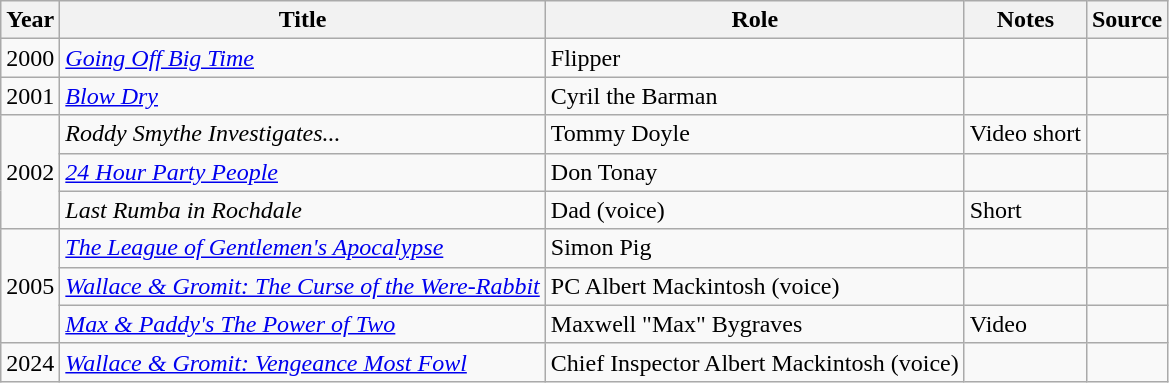<table class="wikitable sortable">
<tr>
<th>Year</th>
<th>Title</th>
<th>Role</th>
<th class="unsortable">Notes</th>
<th class="unsortable">Source</th>
</tr>
<tr>
<td>2000</td>
<td><em><a href='#'>Going Off Big Time</a></em></td>
<td>Flipper</td>
<td></td>
<td></td>
</tr>
<tr>
<td>2001</td>
<td><em><a href='#'>Blow Dry</a></em></td>
<td>Cyril the Barman</td>
<td></td>
<td></td>
</tr>
<tr>
<td rowspan="3">2002</td>
<td><em>Roddy Smythe Investigates...</em></td>
<td>Tommy Doyle</td>
<td>Video short</td>
<td></td>
</tr>
<tr>
<td><em><a href='#'>24 Hour Party People</a></em></td>
<td>Don Tonay</td>
<td></td>
<td></td>
</tr>
<tr>
<td><em>Last Rumba in Rochdale</em></td>
<td>Dad (voice)</td>
<td>Short</td>
<td></td>
</tr>
<tr>
<td rowspan="3">2005</td>
<td><em><a href='#'>The League of Gentlemen's Apocalypse</a></em></td>
<td>Simon Pig</td>
<td></td>
<td></td>
</tr>
<tr>
<td><em><a href='#'>Wallace & Gromit: The Curse of the Were-Rabbit</a></em></td>
<td>PC Albert Mackintosh (voice)</td>
<td></td>
<td></td>
</tr>
<tr>
<td><em><a href='#'>Max & Paddy's The Power of Two</a></em></td>
<td>Maxwell "Max" Bygraves</td>
<td>Video</td>
<td></td>
</tr>
<tr>
<td>2024</td>
<td><em><a href='#'>Wallace & Gromit: Vengeance Most Fowl</a></em></td>
<td>Chief Inspector Albert Mackintosh (voice)</td>
<td></td>
</tr>
</table>
